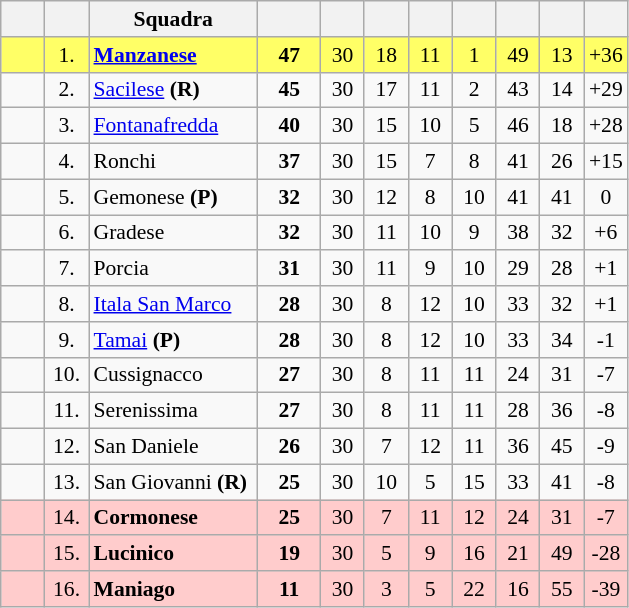<table class="wikitable sortable" style="text-align: center; font-size: 90%;">
<tr>
<th width=7%></th>
<th width=7%></th>
<th width=27%>Squadra</th>
<th width=10%></th>
<th width=7%></th>
<th width=7%></th>
<th width=7%></th>
<th width=7%></th>
<th width=7%></th>
<th width=7%></th>
<th width=7%></th>
</tr>
<tr align=center style="background:#FFFF66;">
<td></td>
<td>1.</td>
<td style="text-align:left;"><strong><a href='#'>Manzanese</a></strong></td>
<td><strong>47</strong></td>
<td>30</td>
<td>18</td>
<td>11</td>
<td>1</td>
<td>49</td>
<td>13</td>
<td>+36</td>
</tr>
<tr align=center>
<td></td>
<td>2.</td>
<td style="text-align:left;"><a href='#'>Sacilese</a> <strong>(R)</strong></td>
<td><strong>45</strong></td>
<td>30</td>
<td>17</td>
<td>11</td>
<td>2</td>
<td>43</td>
<td>14</td>
<td>+29</td>
</tr>
<tr align=center>
<td></td>
<td>3.</td>
<td style="text-align:left;"><a href='#'>Fontanafredda</a></td>
<td><strong>40</strong></td>
<td>30</td>
<td>15</td>
<td>10</td>
<td>5</td>
<td>46</td>
<td>18</td>
<td>+28</td>
</tr>
<tr align=center>
<td></td>
<td>4.</td>
<td style="text-align:left;">Ronchi</td>
<td><strong>37</strong></td>
<td>30</td>
<td>15</td>
<td>7</td>
<td>8</td>
<td>41</td>
<td>26</td>
<td>+15</td>
</tr>
<tr align=center>
<td></td>
<td>5.</td>
<td style="text-align:left;">Gemonese <strong>(P)</strong></td>
<td><strong>32</strong></td>
<td>30</td>
<td>12</td>
<td>8</td>
<td>10</td>
<td>41</td>
<td>41</td>
<td>0</td>
</tr>
<tr align=center>
<td></td>
<td>6.</td>
<td style="text-align:left;">Gradese</td>
<td><strong>32</strong></td>
<td>30</td>
<td>11</td>
<td>10</td>
<td>9</td>
<td>38</td>
<td>32</td>
<td>+6</td>
</tr>
<tr align=center>
<td></td>
<td>7.</td>
<td style="text-align:left;">Porcia</td>
<td><strong>31</strong></td>
<td>30</td>
<td>11</td>
<td>9</td>
<td>10</td>
<td>29</td>
<td>28</td>
<td>+1</td>
</tr>
<tr align=center>
<td></td>
<td>8.</td>
<td style="text-align:left;"><a href='#'>Itala San Marco</a></td>
<td><strong>28</strong></td>
<td>30</td>
<td>8</td>
<td>12</td>
<td>10</td>
<td>33</td>
<td>32</td>
<td>+1</td>
</tr>
<tr align=center>
<td></td>
<td>9.</td>
<td style="text-align:left;"><a href='#'>Tamai</a>  <strong>(P)</strong></td>
<td><strong>28</strong></td>
<td>30</td>
<td>8</td>
<td>12</td>
<td>10</td>
<td>33</td>
<td>34</td>
<td>-1</td>
</tr>
<tr align=center>
<td></td>
<td>10.</td>
<td style="text-align:left;">Cussignacco</td>
<td><strong>27</strong></td>
<td>30</td>
<td>8</td>
<td>11</td>
<td>11</td>
<td>24</td>
<td>31</td>
<td>-7</td>
</tr>
<tr align=center>
<td></td>
<td>11.</td>
<td style="text-align:left;">Serenissima</td>
<td><strong>27</strong></td>
<td>30</td>
<td>8</td>
<td>11</td>
<td>11</td>
<td>28</td>
<td>36</td>
<td>-8</td>
</tr>
<tr align=center>
<td></td>
<td>12.</td>
<td style="text-align:left;">San Daniele</td>
<td><strong>26</strong></td>
<td>30</td>
<td>7</td>
<td>12</td>
<td>11</td>
<td>36</td>
<td>45</td>
<td>-9</td>
</tr>
<tr align=center>
<td></td>
<td>13.</td>
<td style="text-align:left;">San Giovanni <strong>(R)</strong></td>
<td><strong>25</strong></td>
<td>30</td>
<td>10</td>
<td>5</td>
<td>15</td>
<td>33</td>
<td>41</td>
<td>-8</td>
</tr>
<tr align=center style="background:#FFCCCC;">
<td></td>
<td>14.</td>
<td style="text-align:left;"><strong>Cormonese</strong></td>
<td><strong>25</strong></td>
<td>30</td>
<td>7</td>
<td>11</td>
<td>12</td>
<td>24</td>
<td>31</td>
<td>-7</td>
</tr>
<tr align=center style="background:#FFCCCC;">
<td></td>
<td>15.</td>
<td style="text-align:left;"><strong>Lucinico</strong></td>
<td><strong>19</strong></td>
<td>30</td>
<td>5</td>
<td>9</td>
<td>16</td>
<td>21</td>
<td>49</td>
<td>-28</td>
</tr>
<tr align=center style="background:#FFCCCC;">
<td></td>
<td>16.</td>
<td style="text-align:left;"><strong>Maniago</strong></td>
<td><strong>11</strong></td>
<td>30</td>
<td>3</td>
<td>5</td>
<td>22</td>
<td>16</td>
<td>55</td>
<td>-39</td>
</tr>
</table>
